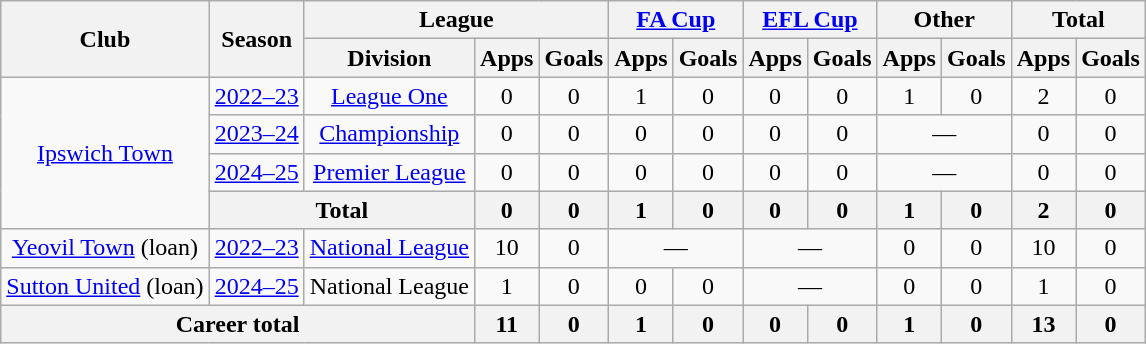<table class="wikitable" style="text-align:center">
<tr>
<th rowspan="2">Club</th>
<th rowspan="2">Season</th>
<th colspan="3">League</th>
<th colspan="2"><a href='#'>FA Cup</a></th>
<th colspan="2"><a href='#'>EFL Cup</a></th>
<th colspan="2">Other</th>
<th colspan="2">Total</th>
</tr>
<tr>
<th>Division</th>
<th>Apps</th>
<th>Goals</th>
<th>Apps</th>
<th>Goals</th>
<th>Apps</th>
<th>Goals</th>
<th>Apps</th>
<th>Goals</th>
<th>Apps</th>
<th>Goals</th>
</tr>
<tr>
<td rowspan="4"><a href='#'>Ipswich Town</a></td>
<td><a href='#'>2022–23</a></td>
<td><a href='#'>League One</a></td>
<td>0</td>
<td>0</td>
<td>1</td>
<td>0</td>
<td>0</td>
<td>0</td>
<td>1</td>
<td>0</td>
<td>2</td>
<td>0</td>
</tr>
<tr>
<td><a href='#'>2023–24</a></td>
<td><a href='#'>Championship</a></td>
<td>0</td>
<td>0</td>
<td>0</td>
<td>0</td>
<td>0</td>
<td>0</td>
<td colspan=2>—</td>
<td>0</td>
<td>0</td>
</tr>
<tr>
<td><a href='#'>2024–25</a></td>
<td><a href='#'>Premier League</a></td>
<td>0</td>
<td>0</td>
<td>0</td>
<td>0</td>
<td>0</td>
<td>0</td>
<td colspan=2>—</td>
<td>0</td>
<td>0</td>
</tr>
<tr>
<th colspan="2">Total</th>
<th>0</th>
<th>0</th>
<th>1</th>
<th>0</th>
<th>0</th>
<th>0</th>
<th>1</th>
<th>0</th>
<th>2</th>
<th>0</th>
</tr>
<tr>
<td><a href='#'>Yeovil Town</a> (loan)</td>
<td><a href='#'>2022–23</a></td>
<td><a href='#'>National League</a></td>
<td>10</td>
<td>0</td>
<td colspan=2>—</td>
<td colspan=2>—</td>
<td>0</td>
<td>0</td>
<td>10</td>
<td>0</td>
</tr>
<tr>
<td><a href='#'>Sutton United</a> (loan)</td>
<td><a href='#'>2024–25</a></td>
<td>National League</td>
<td>1</td>
<td>0</td>
<td>0</td>
<td>0</td>
<td colspan=2>—</td>
<td>0</td>
<td>0</td>
<td>1</td>
<td>0</td>
</tr>
<tr>
<th colspan="3">Career total</th>
<th>11</th>
<th>0</th>
<th>1</th>
<th>0</th>
<th>0</th>
<th>0</th>
<th>1</th>
<th>0</th>
<th>13</th>
<th>0</th>
</tr>
</table>
